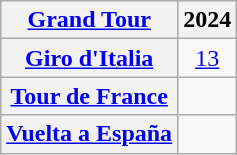<table class="wikitable plainrowheaders">
<tr>
<th scope="col"><a href='#'>Grand Tour</a></th>
<th scope="col">2024</th>
</tr>
<tr style="text-align:center;">
<th scope="row"> <a href='#'>Giro d'Italia</a></th>
<td><a href='#'>13</a></td>
</tr>
<tr style="text-align:center;">
<th scope="row"> <a href='#'>Tour de France</a></th>
<td></td>
</tr>
<tr style="text-align:center;">
<th scope="row"> <a href='#'>Vuelta a España</a></th>
<td></td>
</tr>
</table>
